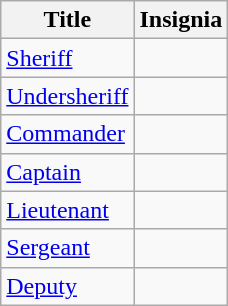<table class="wikitable">
<tr>
<th>Title</th>
<th>Insignia</th>
</tr>
<tr>
<td><a href='#'>Sheriff</a></td>
<td></td>
</tr>
<tr>
<td><a href='#'>Undersheriff</a></td>
<td></td>
</tr>
<tr>
<td><a href='#'>Commander</a></td>
<td></td>
</tr>
<tr>
<td><a href='#'>Captain</a></td>
<td></td>
</tr>
<tr>
<td><a href='#'>Lieutenant</a></td>
<td></td>
</tr>
<tr>
<td><a href='#'>Sergeant</a></td>
<td></td>
</tr>
<tr>
<td><a href='#'>Deputy</a></td>
<td></td>
</tr>
</table>
